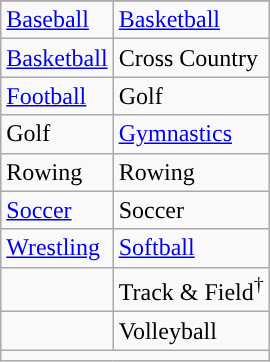<table class="wikitable" style= " ">
<tr>
</tr>
<tr>
<td><a href='#'>Baseball</a></td>
<td><a href='#'>Basketball</a></td>
</tr>
<tr>
<td><a href='#'>Basketball</a></td>
<td>Cross Country</td>
</tr>
<tr>
<td><a href='#'>Football</a></td>
<td>Golf</td>
</tr>
<tr>
<td>Golf</td>
<td><a href='#'>Gymnastics</a></td>
</tr>
<tr>
<td>Rowing</td>
<td>Rowing</td>
</tr>
<tr>
<td><a href='#'>Soccer</a></td>
<td>Soccer</td>
</tr>
<tr>
<td><a href='#'>Wrestling</a></td>
<td><a href='#'>Softball</a></td>
</tr>
<tr>
<td></td>
<td>Track & Field<sup>†</sup></td>
</tr>
<tr>
<td></td>
<td>Volleyball</td>
</tr>
<tr>
<td colspan="2"></td>
</tr>
</table>
